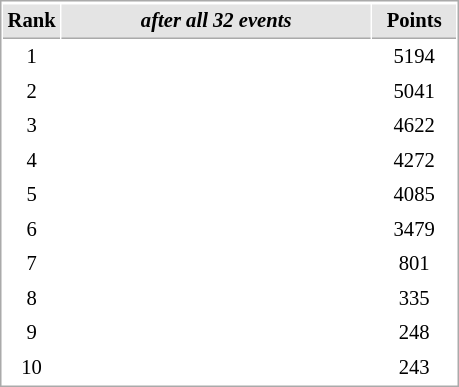<table cellspacing="1" cellpadding="3" style="border:1px solid #AAAAAA;font-size:86%">
<tr style="background-color: #E4E4E4;">
</tr>
<tr style="background-color: #E4E4E4;">
<th style="border-bottom:1px solid #AAAAAA; width: 10px;">Rank</th>
<th style="border-bottom:1px solid #AAAAAA; width: 200px;"><em>after all 32 events</em></th>
<th style="border-bottom:1px solid #AAAAAA; width: 50px;">Points</th>
</tr>
<tr>
<td align=center>1</td>
<td><strong></strong></td>
<td align=center>5194</td>
</tr>
<tr>
<td align=center>2</td>
<td></td>
<td align=center>5041</td>
</tr>
<tr>
<td align=center>3</td>
<td></td>
<td align=center>4622</td>
</tr>
<tr>
<td align=center>4</td>
<td></td>
<td align=center>4272</td>
</tr>
<tr>
<td align=center>5</td>
<td></td>
<td align=center>4085</td>
</tr>
<tr>
<td align=center>6</td>
<td></td>
<td align=center>3479</td>
</tr>
<tr>
<td align=center>7</td>
<td>  </td>
<td align=center>801</td>
</tr>
<tr>
<td align=center>8</td>
<td></td>
<td align=center>335</td>
</tr>
<tr>
<td align=center>9</td>
<td></td>
<td align=center>248</td>
</tr>
<tr>
<td align=center>10</td>
<td></td>
<td align=center>243</td>
</tr>
</table>
